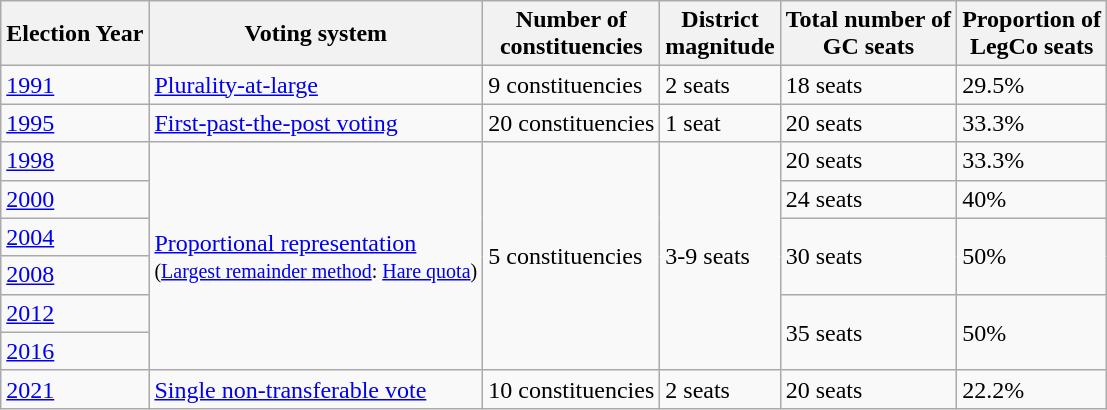<table class="wikitable">
<tr>
<th>Election Year</th>
<th>Voting system</th>
<th>Number of<br> constituencies</th>
<th>District<br> magnitude</th>
<th>Total number of<br> GC seats</th>
<th>Proportion of<br> LegCo seats</th>
</tr>
<tr>
<td><a href='#'>1991</a></td>
<td><a href='#'>Plurality-at-large</a></td>
<td>9 constituencies</td>
<td>2 seats</td>
<td>18 seats</td>
<td>29.5%</td>
</tr>
<tr>
<td><a href='#'>1995</a></td>
<td><a href='#'>First-past-the-post voting</a></td>
<td>20 constituencies</td>
<td>1 seat</td>
<td>20 seats</td>
<td>33.3%</td>
</tr>
<tr>
<td><a href='#'>1998</a></td>
<td rowspan="6"><a href='#'>Proportional representation</a><br> <small>(<a href='#'>Largest remainder method</a>: <a href='#'>Hare quota</a>)</small></td>
<td rowspan="6">5 constituencies</td>
<td rowspan="6">3-9 seats</td>
<td>20 seats</td>
<td>33.3%</td>
</tr>
<tr>
<td><a href='#'>2000</a></td>
<td>24 seats</td>
<td>40%</td>
</tr>
<tr>
<td><a href='#'>2004</a></td>
<td rowspan="2">30 seats</td>
<td rowspan="2">50%</td>
</tr>
<tr>
<td><a href='#'>2008</a></td>
</tr>
<tr>
<td><a href='#'>2012</a></td>
<td rowspan="2">35 seats</td>
<td rowspan="2">50%</td>
</tr>
<tr>
<td><a href='#'>2016</a></td>
</tr>
<tr>
<td><a href='#'>2021</a></td>
<td><a href='#'>Single non-transferable vote</a></td>
<td>10 constituencies</td>
<td>2 seats</td>
<td>20 seats</td>
<td>22.2%</td>
</tr>
</table>
